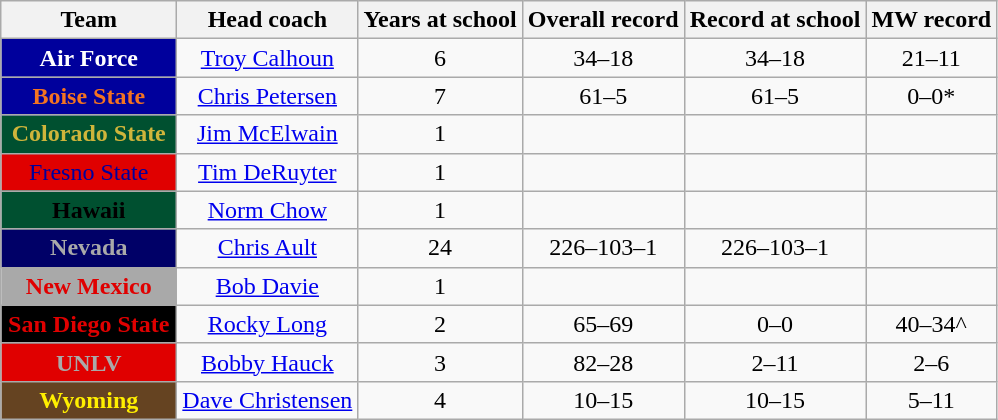<table class="wikitable sortable" style="text-align: center;">
<tr>
<th style="width:110px;">Team</th>
<th>Head coach</th>
<th>Years at school</th>
<th>Overall record</th>
<th>Record at school</th>
<th>MW record</th>
</tr>
<tr>
<th style="background:#00009c; color:#fff;">Air Force</th>
<td><a href='#'>Troy Calhoun</a></td>
<td>6</td>
<td>34–18</td>
<td>34–18</td>
<td>21–11</td>
</tr>
<tr>
<th style="background:#00009C; color:#f47321;">Boise State</th>
<td><a href='#'>Chris Petersen</a></td>
<td>7</td>
<td>61–5</td>
<td>61–5</td>
<td>0–0*</td>
</tr>
<tr>
<th style="background:#005030; color:#CFB53B;">Colorado State</th>
<td><a href='#'>Jim McElwain</a></td>
<td>1</td>
<td></td>
<td></td>
<td></td>
</tr>
<tr>
<td style="background:#e00000; color:#00009C;">Fresno State</td>
<td><a href='#'>Tim DeRuyter</a></td>
<td>1</td>
<td></td>
<td></td>
<td></td>
</tr>
<tr>
<th style="background:#005030; color:#000;">Hawaii</th>
<td><a href='#'>Norm Chow</a></td>
<td>1</td>
<td></td>
<td></td>
<td></td>
</tr>
<tr>
<th style="background:#000067; color:darkGrey;">Nevada</th>
<td><a href='#'>Chris Ault</a></td>
<td>24</td>
<td>226–103–1</td>
<td>226–103–1</td>
<td></td>
</tr>
<tr>
<th style="background:darkGrey; color:#e00000;">New Mexico</th>
<td><a href='#'>Bob Davie</a></td>
<td>1</td>
<td></td>
<td></td>
<td></td>
</tr>
<tr>
<th style="background:#000; color:#e00000;">San Diego State</th>
<td><a href='#'>Rocky Long</a></td>
<td>2</td>
<td>65–69</td>
<td>0–0</td>
<td>40–34^</td>
</tr>
<tr>
<th style="background:#e00000; color:darkGrey;">UNLV</th>
<td><a href='#'>Bobby Hauck</a></td>
<td>3</td>
<td>82–28</td>
<td>2–11</td>
<td>2–6</td>
</tr>
<tr>
<th style="background:#654321; color:#FFEF00">Wyoming</th>
<td><a href='#'>Dave Christensen</a></td>
<td>4</td>
<td>10–15</td>
<td>10–15</td>
<td>5–11</td>
</tr>
</table>
